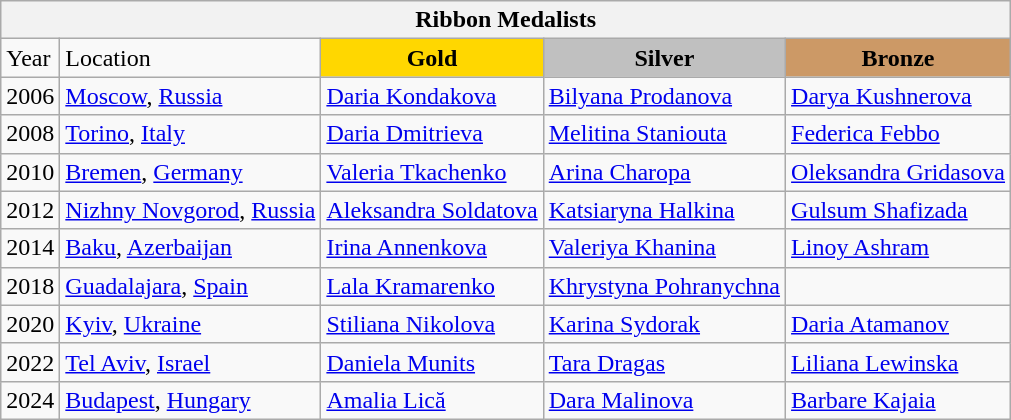<table class="wikitable">
<tr>
<th colspan=5 align="center"><strong>Ribbon Medalists</strong></th>
</tr>
<tr>
<td>Year</td>
<td>Location</td>
<td style="text-align:center;background-color:gold;"><strong>Gold</strong></td>
<td style="text-align:center;background-color:silver;"><strong>Silver</strong></td>
<td style="text-align:center;background-color:#CC9966;"><strong>Bronze</strong></td>
</tr>
<tr>
<td>2006</td>
<td> <a href='#'>Moscow</a>, <a href='#'>Russia</a></td>
<td> <a href='#'>Daria Kondakova</a></td>
<td> <a href='#'>Bilyana Prodanova</a></td>
<td> <a href='#'>Darya Kushnerova</a></td>
</tr>
<tr>
<td>2008</td>
<td> <a href='#'>Torino</a>, <a href='#'>Italy</a></td>
<td> <a href='#'>Daria Dmitrieva</a></td>
<td> <a href='#'>Melitina Staniouta</a></td>
<td> <a href='#'>Federica Febbo</a></td>
</tr>
<tr>
<td>2010</td>
<td> <a href='#'>Bremen</a>, <a href='#'>Germany</a></td>
<td> <a href='#'>Valeria Tkachenko</a></td>
<td> <a href='#'>Arina Charopa</a></td>
<td> <a href='#'>Oleksandra Gridasova</a></td>
</tr>
<tr>
<td>2012</td>
<td> <a href='#'>Nizhny Novgorod</a>, <a href='#'>Russia</a></td>
<td> <a href='#'>Aleksandra Soldatova</a></td>
<td> <a href='#'>Katsiaryna Halkina</a></td>
<td> <a href='#'>Gulsum Shafizada</a></td>
</tr>
<tr>
<td>2014</td>
<td> <a href='#'>Baku</a>, <a href='#'>Azerbaijan</a></td>
<td> <a href='#'>Irina Annenkova</a></td>
<td> <a href='#'>Valeriya Khanina</a></td>
<td> <a href='#'>Linoy Ashram</a></td>
</tr>
<tr>
<td>2018</td>
<td> <a href='#'>Guadalajara</a>, <a href='#'>Spain</a></td>
<td> <a href='#'>Lala Kramarenko</a></td>
<td> <a href='#'>Khrystyna Pohranychna</a></td>
<td></td>
</tr>
<tr>
<td>2020</td>
<td> <a href='#'>Kyiv</a>, <a href='#'>Ukraine</a></td>
<td> <a href='#'>Stiliana Nikolova</a></td>
<td> <a href='#'>Karina Sydorak</a></td>
<td> <a href='#'>Daria Atamanov</a></td>
</tr>
<tr>
<td>2022</td>
<td> <a href='#'>Tel Aviv</a>, <a href='#'>Israel</a></td>
<td> <a href='#'>Daniela Munits</a></td>
<td> <a href='#'>Tara Dragas</a></td>
<td> <a href='#'>Liliana Lewinska</a></td>
</tr>
<tr>
<td>2024</td>
<td> <a href='#'>Budapest</a>, <a href='#'>Hungary</a></td>
<td><a href='#'>Amalia Lică</a><br><small></small></td>
<td><a href='#'>Dara Malinova</a><br><small></small></td>
<td><a href='#'>Barbare Kajaia</a><br><small></small></td>
</tr>
</table>
